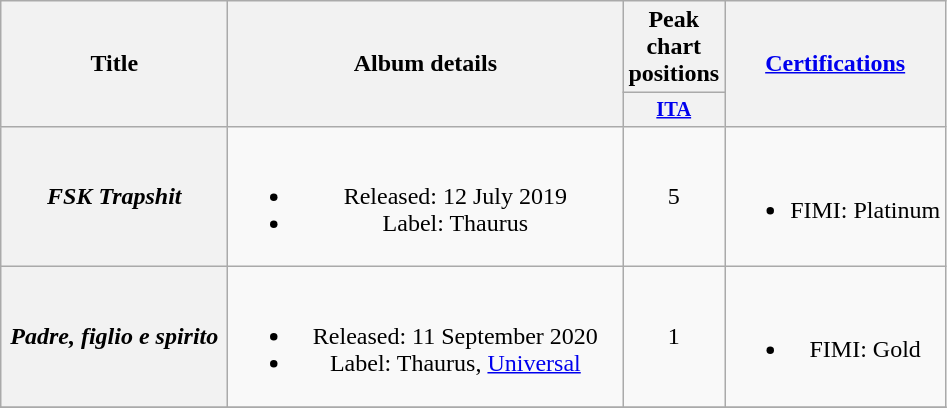<table class="wikitable plainrowheaders" style="text-align:center;">
<tr>
<th rowspan="2" scope="col" style="width:9em;">Title</th>
<th rowspan="2" scope="col" style="width:16em;">Album details</th>
<th colspan="1" scope="col">Peak chart positions</th>
<th rowspan="2" scope="col"><a href='#'>Certifications</a></th>
</tr>
<tr>
<th scope="col" style="width:3em;font-size:85%;"><a href='#'>ITA</a><br></th>
</tr>
<tr>
<th scope="row"><em>FSK Trapshit</em></th>
<td><br><ul><li>Released: 12 July 2019</li><li>Label: Thaurus</li></ul></td>
<td>5</td>
<td><br><ul><li>FIMI: Platinum</li></ul></td>
</tr>
<tr>
<th scope="row"><em>Padre, figlio e spirito</em></th>
<td><br><ul><li>Released: 11 September 2020</li><li>Label: Thaurus, <a href='#'>Universal</a></li></ul></td>
<td>1</td>
<td><br><ul><li>FIMI: Gold</li></ul></td>
</tr>
<tr>
</tr>
</table>
